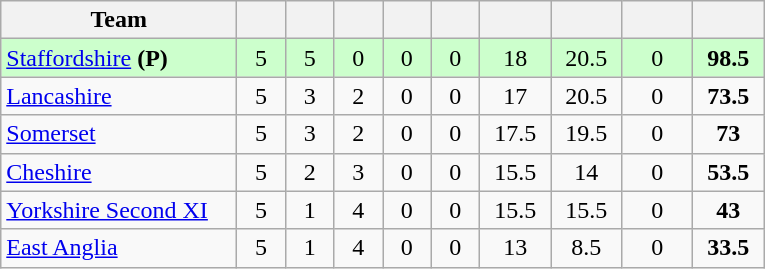<table class="wikitable" style="text-align:center">
<tr>
<th width="150">Team</th>
<th width="25"></th>
<th width="25"></th>
<th width="25"></th>
<th width="25"></th>
<th width="25"></th>
<th width="40"></th>
<th width="40"></th>
<th width="40"></th>
<th width="40"></th>
</tr>
<tr style="background:#cfc">
<td style="text-align:left"><a href='#'>Staffordshire</a> <strong>(P)</strong></td>
<td>5</td>
<td>5</td>
<td>0</td>
<td>0</td>
<td>0</td>
<td>18</td>
<td>20.5</td>
<td>0</td>
<td><strong>98.5</strong></td>
</tr>
<tr>
<td style="text-align:left"><a href='#'>Lancashire</a></td>
<td>5</td>
<td>3</td>
<td>2</td>
<td>0</td>
<td>0</td>
<td>17</td>
<td>20.5</td>
<td>0</td>
<td><strong>73.5</strong></td>
</tr>
<tr>
<td style="text-align:left"><a href='#'>Somerset</a></td>
<td>5</td>
<td>3</td>
<td>2</td>
<td>0</td>
<td>0</td>
<td>17.5</td>
<td>19.5</td>
<td>0</td>
<td><strong>73</strong></td>
</tr>
<tr>
<td style="text-align:left"><a href='#'>Cheshire</a></td>
<td>5</td>
<td>2</td>
<td>3</td>
<td>0</td>
<td>0</td>
<td>15.5</td>
<td>14</td>
<td>0</td>
<td><strong>53.5</strong></td>
</tr>
<tr>
<td style="text-align:left"><a href='#'>Yorkshire Second XI</a></td>
<td>5</td>
<td>1</td>
<td>4</td>
<td>0</td>
<td>0</td>
<td>15.5</td>
<td>15.5</td>
<td>0</td>
<td><strong>43</strong></td>
</tr>
<tr>
<td style="text-align:left"><a href='#'>East Anglia</a></td>
<td>5</td>
<td>1</td>
<td>4</td>
<td>0</td>
<td>0</td>
<td>13</td>
<td>8.5</td>
<td>0</td>
<td><strong>33.5</strong></td>
</tr>
</table>
